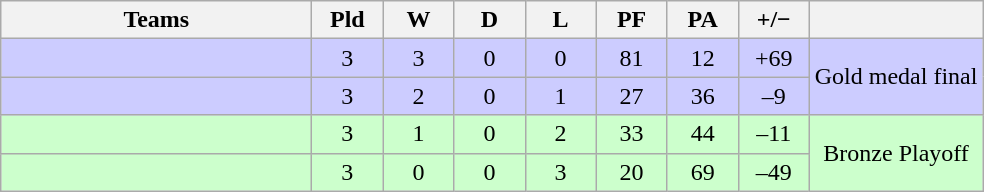<table class="wikitable" style="text-align: center;">
<tr>
<th width="200">Teams</th>
<th width="40">Pld</th>
<th width="40">W</th>
<th width="40">D</th>
<th width="40">L</th>
<th width="40">PF</th>
<th width="40">PA</th>
<th width="40">+/−</th>
<th></th>
</tr>
<tr bgcolor="#ccf">
<td align="left"></td>
<td>3</td>
<td>3</td>
<td>0</td>
<td>0</td>
<td>81</td>
<td>12</td>
<td>+69</td>
<td rowspan="2">Gold medal final</td>
</tr>
<tr bgcolor="#ccf">
<td align="left"></td>
<td>3</td>
<td>2</td>
<td>0</td>
<td>1</td>
<td>27</td>
<td>36</td>
<td>–9</td>
</tr>
<tr bgcolor="#ccffcc">
<td align="left"></td>
<td>3</td>
<td>1</td>
<td>0</td>
<td>2</td>
<td>33</td>
<td>44</td>
<td>–11</td>
<td rowspan="2">Bronze Playoff</td>
</tr>
<tr bgcolor="#ccffcc">
<td align="left"></td>
<td>3</td>
<td>0</td>
<td>0</td>
<td>3</td>
<td>20</td>
<td>69</td>
<td>–49</td>
</tr>
</table>
